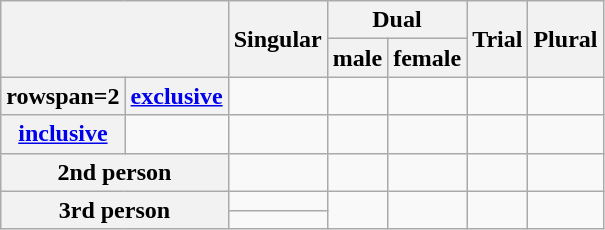<table class="wikitable" style="text-align:center;">
<tr>
<th rowspan=2 colspan=2></th>
<th rowspan=2>Singular</th>
<th colspan=2>Dual</th>
<th rowspan=2>Trial</th>
<th rowspan=2>Plural</th>
</tr>
<tr>
<th>male</th>
<th>female</th>
</tr>
<tr>
<th>rowspan=2 </th>
<th><a href='#'>exclusive</a></th>
<td><br></td>
<td><br></td>
<td><br></td>
<td><br></td>
<td><br></td>
</tr>
<tr>
<th><a href='#'>inclusive</a></th>
<td></td>
<td><br></td>
<td><br></td>
<td><br></td>
<td><br></td>
</tr>
<tr>
<th colspan=2>2nd person</th>
<td><br></td>
<td><br></td>
<td><br></td>
<td><br></td>
<td><br></td>
</tr>
<tr>
<th rowspan=2 colspan=2>3rd person</th>
<td> </td>
<td rowspan=2><br></td>
<td rowspan=2><br></td>
<td rowspan=2><br></td>
<td rowspan=2><br></td>
</tr>
<tr>
<td> </td>
</tr>
</table>
